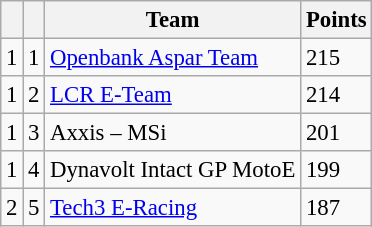<table class="wikitable" style="font-size: 95%;">
<tr>
<th></th>
<th></th>
<th>Team</th>
<th>Points</th>
</tr>
<tr>
<td> 1</td>
<td align=center>1</td>
<td> <a href='#'>Openbank Aspar Team</a></td>
<td align=left>215</td>
</tr>
<tr>
<td> 1</td>
<td align=center>2</td>
<td> <a href='#'>LCR E-Team</a></td>
<td align=left>214</td>
</tr>
<tr>
<td> 1</td>
<td align=center>3</td>
<td> Axxis – MSi</td>
<td align=left>201</td>
</tr>
<tr>
<td> 1</td>
<td align=center>4</td>
<td> Dynavolt Intact GP MotoE</td>
<td align=left>199</td>
</tr>
<tr>
<td> 2</td>
<td align=center>5</td>
<td> <a href='#'>Tech3 E-Racing</a></td>
<td align=left>187</td>
</tr>
</table>
